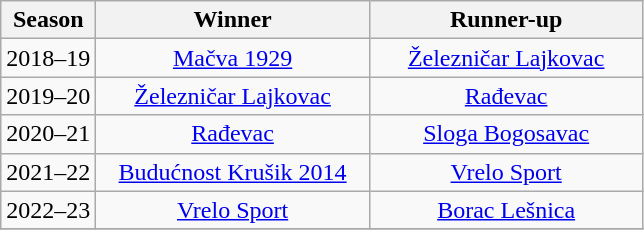<table class="wikitable sortable" style="text-align:center">
<tr>
<th>Season</th>
<th width=175>Winner</th>
<th width=175>Runner-up</th>
</tr>
<tr>
<td>2018–19 </td>
<td><a href='#'>Mačva 1929</a></td>
<td><a href='#'>Železničar Lajkovac</a></td>
</tr>
<tr>
<td>2019–20 </td>
<td><a href='#'>Železničar Lajkovac</a></td>
<td><a href='#'>Rađevac</a></td>
</tr>
<tr>
<td>2020–21 </td>
<td><a href='#'>Rađevac</a></td>
<td><a href='#'>Sloga Bogosavac</a></td>
</tr>
<tr>
<td>2021–22 </td>
<td><a href='#'>Budućnost Krušik 2014</a></td>
<td><a href='#'>Vrelo Sport</a></td>
</tr>
<tr>
<td>2022–23 </td>
<td><a href='#'>Vrelo Sport</a></td>
<td><a href='#'>Borac Lešnica</a></td>
</tr>
<tr>
</tr>
</table>
